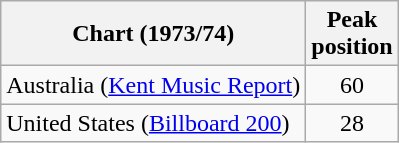<table class="wikitable">
<tr>
<th>Chart (1973/74)</th>
<th>Peak<br> position</th>
</tr>
<tr>
<td>Australia (<a href='#'>Kent Music Report</a>)</td>
<td align="center">60</td>
</tr>
<tr>
<td>United States (<a href='#'>Billboard 200</a>)</td>
<td align="center">28</td>
</tr>
</table>
